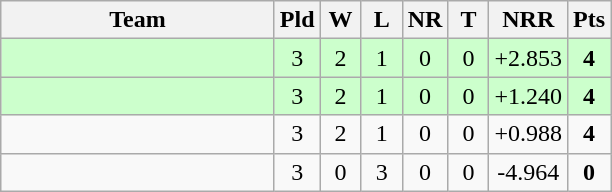<table class="wikitable" style="text-align:center;">
<tr>
<th width=175>Team</th>
<th style="width:20px;" abbr="Played">Pld</th>
<th style="width:20px;" abbr="Won">W</th>
<th style="width:20px;" abbr="Lost">L</th>
<th style="width:20px;" abbr="No Result">NR</th>
<th style="width:20px;" abbr="Tied">T</th>
<th style="width:20px;" abbr="Net Run Rate">NRR</th>
<th style="width:20px;" abbr="Points">Pts</th>
</tr>
<tr style="background:#cfc;">
<td style="text-align:left;"></td>
<td>3</td>
<td>2</td>
<td>1</td>
<td>0</td>
<td>0</td>
<td>+2.853</td>
<td><strong>4</strong></td>
</tr>
<tr style="background:#cfc;">
<td style="text-align:left;"></td>
<td>3</td>
<td>2</td>
<td>1</td>
<td>0</td>
<td>0</td>
<td>+1.240</td>
<td><strong>4</strong></td>
</tr>
<tr style="background:#f9f9f9;">
<td style="text-align:left;"></td>
<td>3</td>
<td>2</td>
<td>1</td>
<td>0</td>
<td>0</td>
<td>+0.988</td>
<td><strong>4</strong></td>
</tr>
<tr style="background:#f9f9f9;">
<td style="text-align:left;"></td>
<td>3</td>
<td>0</td>
<td>3</td>
<td>0</td>
<td>0</td>
<td>-4.964</td>
<td><strong>0</strong></td>
</tr>
</table>
